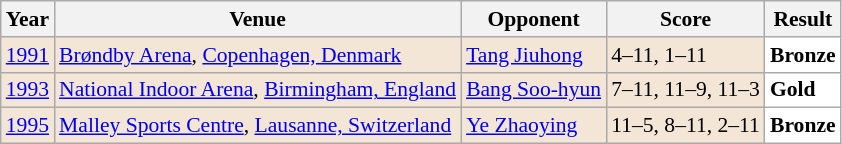<table class="sortable wikitable" style="font-size: 90%;">
<tr>
<th>Year</th>
<th>Venue</th>
<th>Opponent</th>
<th>Score</th>
<th>Result</th>
</tr>
<tr style="background:#F3E6D7">
<td align="center"><a href='#'>1991</a></td>
<td align="left"><a href='#'>Brøndby Arena</a>, <a href='#'>Copenhagen, Denmark</a></td>
<td align="left"> <a href='#'>Tang Jiuhong</a></td>
<td align="left">4–11, 1–11</td>
<td style="text-align:left; background:white"> <strong>Bronze</strong></td>
</tr>
<tr style="background:#F3E6D7">
<td align="center"><a href='#'>1993</a></td>
<td align="left"><a href='#'>National Indoor Arena</a>, <a href='#'>Birmingham, England</a></td>
<td align="left"> <a href='#'>Bang Soo-hyun</a></td>
<td align="left">7–11, 11–9, 11–3</td>
<td style="text-align:left; background:white"> <strong>Gold</strong></td>
</tr>
<tr style="background:#F3E6D7">
<td align="center"><a href='#'>1995</a></td>
<td align="left"><a href='#'>Malley Sports Centre</a>, <a href='#'>Lausanne, Switzerland</a></td>
<td align="left"> <a href='#'>Ye Zhaoying</a></td>
<td align="left">11–5, 8–11, 2–11</td>
<td style="text-align:left; background:white"> <strong>Bronze</strong></td>
</tr>
</table>
